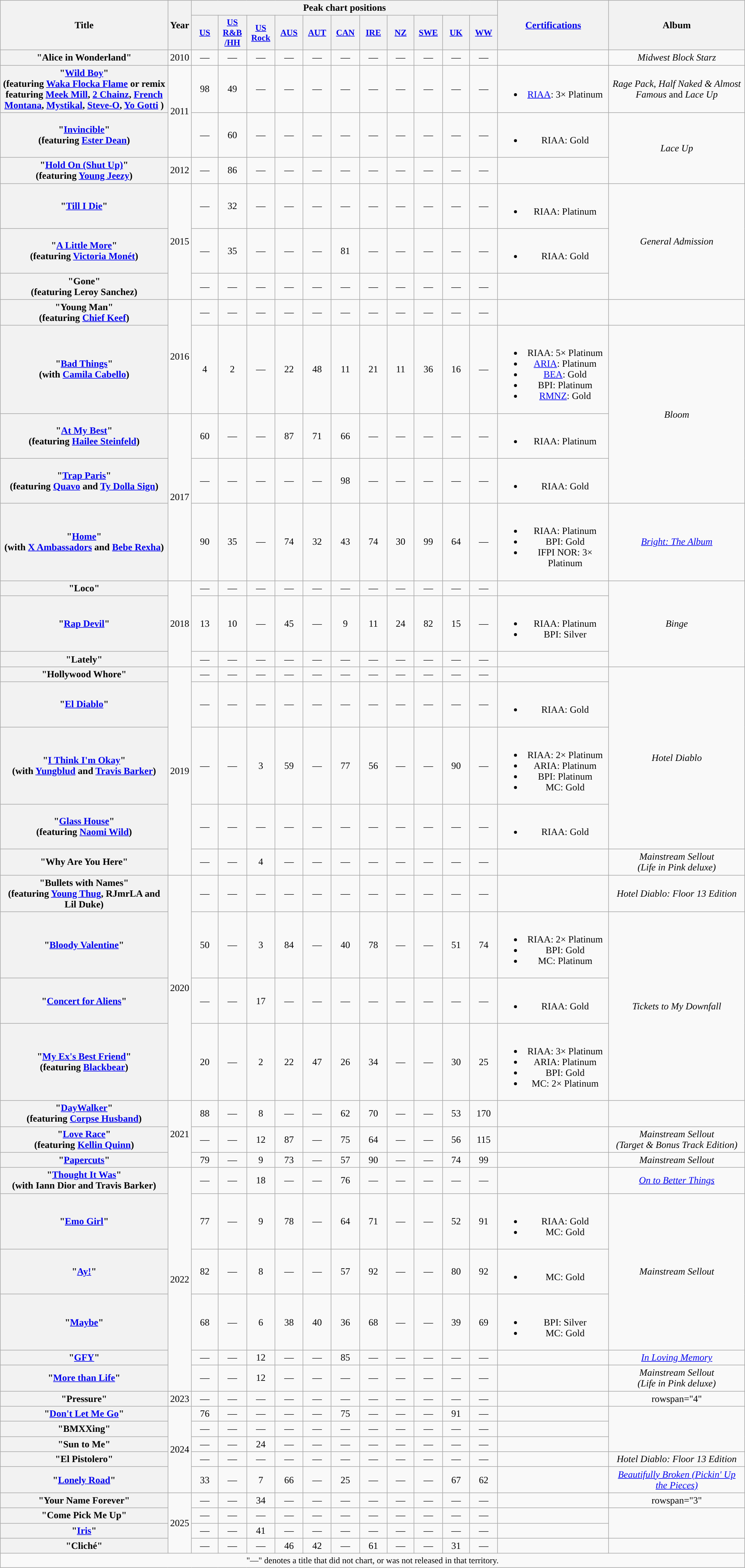<table class="wikitable plainrowheaders" style="text-align:center;">
<tr>
<th scope="col" rowspan="2" style="width:20em;">Title</th>
<th scope="col" rowspan="2" style="width:1em;">Year</th>
<th scope="col" colspan="11">Peak chart positions</th>
<th scope="col" rowspan="2" style="width:12.5em;"><a href='#'>Certifications</a></th>
<th scope="col" rowspan="2" style="width:16em;">Album</th>
</tr>
<tr>
<th style="width:3em;font-size:90%;"><a href='#'>US</a><br></th>
<th style="width:3em;font-size:90%;"><a href='#'>US<br>R&B<br>/HH</a><br></th>
<th style="width:3em;font-size:90%;"><a href='#'>US<br>Rock</a><br></th>
<th style="width:3em;font-size:90%;"><a href='#'>AUS</a><br></th>
<th style="width:3em;font-size:90%;"><a href='#'>AUT</a><br></th>
<th style="width:3em;font-size:90%;"><a href='#'>CAN</a><br></th>
<th style="width:3em;font-size:90%;"><a href='#'>IRE</a><br></th>
<th style="width:3em;font-size:90%;"><a href='#'>NZ</a><br></th>
<th style="width:3em;font-size:90%;"><a href='#'>SWE</a><br></th>
<th style="width:3em;font-size:90%;"><a href='#'>UK</a><br></th>
<th style="width:3em;font-size:90%;"><a href='#'>WW</a><br></th>
</tr>
<tr>
<th scope="row">"Alice in Wonderland"</th>
<td>2010</td>
<td>—</td>
<td>—</td>
<td>—</td>
<td>—</td>
<td>—</td>
<td>—</td>
<td>—</td>
<td>—</td>
<td>—</td>
<td>—</td>
<td>—</td>
<td></td>
<td><em>Midwest Block Starz</em></td>
</tr>
<tr>
<th scope="row">"<a href='#'>Wild Boy</a>"<br><span>(featuring <a href='#'>Waka Flocka Flame</a> or remix featuring <a href='#'>Meek Mill</a>, <a href='#'>2 Chainz</a>, <a href='#'>French Montana</a>, <a href='#'>Mystikal</a>, <a href='#'>Steve-O</a>, <a href='#'>Yo Gotti</a> )</span></th>
<td rowspan="2">2011</td>
<td>98</td>
<td>49</td>
<td>—</td>
<td>—</td>
<td>—</td>
<td>—</td>
<td>—</td>
<td>—</td>
<td>—</td>
<td>—</td>
<td>—</td>
<td><br><ul><li><a href='#'>RIAA</a>: 3× Platinum</li></ul></td>
<td><em>Rage Pack</em>, <em>Half Naked & Almost Famous</em> and <em>Lace Up</em></td>
</tr>
<tr>
<th scope="row">"<a href='#'>Invincible</a>"<br><span>(featuring <a href='#'>Ester Dean</a>)</span></th>
<td>—</td>
<td>60</td>
<td>—</td>
<td>—</td>
<td>—</td>
<td>—</td>
<td>—</td>
<td>—</td>
<td>—</td>
<td>—</td>
<td>—</td>
<td><br><ul><li>RIAA: Gold</li></ul></td>
<td rowspan="2"><em>Lace Up</em></td>
</tr>
<tr>
<th scope="row">"<a href='#'>Hold On (Shut Up)</a>"<br><span>(featuring <a href='#'>Young Jeezy</a>)</span></th>
<td>2012</td>
<td>—</td>
<td>86</td>
<td>—</td>
<td>—</td>
<td>—</td>
<td>—</td>
<td>—</td>
<td>—</td>
<td>—</td>
<td>—</td>
<td>—</td>
<td></td>
</tr>
<tr>
<th scope="row">"<a href='#'>Till I Die</a>"</th>
<td rowspan="3">2015</td>
<td>—</td>
<td>32</td>
<td>—</td>
<td>—</td>
<td>—</td>
<td>—</td>
<td>—</td>
<td>—</td>
<td>—</td>
<td>—</td>
<td>—</td>
<td><br><ul><li>RIAA: Platinum</li></ul></td>
<td rowspan="3"><em>General Admission</em></td>
</tr>
<tr>
<th scope="row">"<a href='#'>A Little More</a>"<br><span>(featuring <a href='#'>Victoria Monét</a>)</span></th>
<td>—</td>
<td>35</td>
<td>—</td>
<td>—</td>
<td>—</td>
<td>81</td>
<td>—</td>
<td>—</td>
<td>—</td>
<td>—</td>
<td>—</td>
<td><br><ul><li>RIAA: Gold</li></ul></td>
</tr>
<tr>
<th scope="row">"Gone"<br><span>(featuring Leroy Sanchez)</span></th>
<td>—</td>
<td>—</td>
<td>—</td>
<td>—</td>
<td>—</td>
<td>—</td>
<td>—</td>
<td>—</td>
<td>—</td>
<td>—</td>
<td>—</td>
<td></td>
</tr>
<tr>
<th scope="row">"Young Man"<br><span>(featuring <a href='#'>Chief Keef</a>)</span></th>
<td rowspan="2">2016</td>
<td>—</td>
<td>—</td>
<td>—</td>
<td>—</td>
<td>—</td>
<td>—</td>
<td>—</td>
<td>—</td>
<td>—</td>
<td>—</td>
<td>—</td>
<td></td>
<td></td>
</tr>
<tr>
<th scope="row">"<a href='#'>Bad Things</a>"<br><span>(with <a href='#'>Camila Cabello</a>)</span></th>
<td>4</td>
<td>2</td>
<td>—</td>
<td>22</td>
<td>48</td>
<td>11</td>
<td>21</td>
<td>11</td>
<td>36</td>
<td>16</td>
<td>—</td>
<td><br><ul><li>RIAA: 5× Platinum</li><li><a href='#'>ARIA</a>: Platinum</li><li><a href='#'>BEA</a>: Gold</li><li>BPI: Platinum</li><li><a href='#'>RMNZ</a>: Gold</li></ul></td>
<td rowspan="3"><em>Bloom</em></td>
</tr>
<tr>
<th scope="row">"<a href='#'>At My Best</a>"<br><span>(featuring <a href='#'>Hailee Steinfeld</a>)</span></th>
<td rowspan="3">2017</td>
<td>60</td>
<td>—</td>
<td>—</td>
<td>87</td>
<td>71</td>
<td>66</td>
<td>—</td>
<td>—</td>
<td>—</td>
<td>—</td>
<td>—</td>
<td><br><ul><li>RIAA: Platinum</li></ul></td>
</tr>
<tr>
<th scope="row">"<a href='#'>Trap Paris</a>"<br><span>(featuring <a href='#'>Quavo</a> and <a href='#'>Ty Dolla Sign</a>)</span></th>
<td>—</td>
<td>—</td>
<td>—</td>
<td>—</td>
<td>—</td>
<td>98</td>
<td>—</td>
<td>—</td>
<td>—</td>
<td>—</td>
<td>—</td>
<td><br><ul><li>RIAA: Gold</li></ul></td>
</tr>
<tr>
<th scope="row">"<a href='#'>Home</a>"<br><span>(with <a href='#'>X Ambassadors</a> and <a href='#'>Bebe Rexha</a>)</span></th>
<td>90</td>
<td>35</td>
<td>—</td>
<td>74</td>
<td>32</td>
<td>43</td>
<td>74</td>
<td>30</td>
<td>99</td>
<td>64</td>
<td>—</td>
<td><br><ul><li>RIAA: Platinum</li><li>BPI: Gold</li><li>IFPI NOR: 3× Platinum</li></ul></td>
<td><em><a href='#'>Bright: The Album</a></em></td>
</tr>
<tr>
<th scope="row">"Loco"</th>
<td rowspan="3">2018</td>
<td>—</td>
<td>—</td>
<td>—</td>
<td>—</td>
<td>—</td>
<td>—</td>
<td>—</td>
<td>—</td>
<td>—</td>
<td>—</td>
<td>—</td>
<td></td>
<td rowspan="3"><em>Binge</em></td>
</tr>
<tr>
<th scope="row">"<a href='#'>Rap Devil</a>"</th>
<td>13</td>
<td>10</td>
<td>—</td>
<td>45</td>
<td>—</td>
<td>9</td>
<td>11</td>
<td>24</td>
<td>82</td>
<td>15</td>
<td>—</td>
<td><br><ul><li>RIAA: Platinum</li><li>BPI: Silver</li></ul></td>
</tr>
<tr>
<th scope="row">"Lately"</th>
<td>—</td>
<td>—</td>
<td>—</td>
<td>—</td>
<td>—</td>
<td>—</td>
<td>—</td>
<td>—</td>
<td>—</td>
<td>—</td>
<td>—</td>
<td></td>
</tr>
<tr>
<th scope="row">"Hollywood Whore"</th>
<td rowspan="5">2019</td>
<td>—</td>
<td>—</td>
<td>—</td>
<td>—</td>
<td>—</td>
<td>—</td>
<td>—</td>
<td>—</td>
<td>—</td>
<td>—</td>
<td>—</td>
<td></td>
<td rowspan="4"><em>Hotel Diablo</em></td>
</tr>
<tr>
<th scope="row">"<a href='#'>El Diablo</a>"</th>
<td>—</td>
<td>—</td>
<td>—</td>
<td>—</td>
<td>—</td>
<td>—</td>
<td>—</td>
<td>—</td>
<td>—</td>
<td>—</td>
<td>—</td>
<td><br><ul><li>RIAA: Gold</li></ul></td>
</tr>
<tr>
<th scope="row">"<a href='#'>I Think I'm Okay</a>"<br><span>(with <a href='#'>Yungblud</a> and <a href='#'>Travis Barker</a>)</span></th>
<td>—</td>
<td>—</td>
<td>3</td>
<td>59</td>
<td>—</td>
<td>77</td>
<td>56</td>
<td>—</td>
<td>—</td>
<td>90</td>
<td>—</td>
<td><br><ul><li>RIAA: 2× Platinum</li><li>ARIA: Platinum</li><li>BPI: Platinum</li><li>MC: Gold</li></ul></td>
</tr>
<tr>
<th scope="row">"<a href='#'>Glass House</a>"<br><span>(featuring <a href='#'>Naomi Wild</a>)</span></th>
<td>—</td>
<td>—</td>
<td>—</td>
<td>—</td>
<td>—</td>
<td>—</td>
<td>—</td>
<td>—</td>
<td>—</td>
<td>—</td>
<td>—</td>
<td><br><ul><li>RIAA: Gold</li></ul></td>
</tr>
<tr>
<th scope="row">"Why Are You Here"</th>
<td>—</td>
<td>—</td>
<td>4</td>
<td>—</td>
<td>—</td>
<td>—</td>
<td>—</td>
<td>—</td>
<td>—</td>
<td>—</td>
<td>—</td>
<td></td>
<td><em>Mainstream Sellout</em><br><em>(Life in Pink deluxe)</em></td>
</tr>
<tr>
<th scope="row">"Bullets with Names"<br><span>(featuring <a href='#'>Young Thug</a>, RJmrLA and Lil Duke)</span></th>
<td rowspan="4">2020</td>
<td>—</td>
<td>—</td>
<td>—</td>
<td>—</td>
<td>—</td>
<td>—</td>
<td>—</td>
<td>—</td>
<td>—</td>
<td>—</td>
<td>—</td>
<td></td>
<td><em>Hotel Diablo: Floor 13 Edition</em></td>
</tr>
<tr>
<th scope="row">"<a href='#'>Bloody Valentine</a>"</th>
<td>50</td>
<td>—</td>
<td>3</td>
<td>84</td>
<td>—</td>
<td>40</td>
<td>78</td>
<td>—</td>
<td>—</td>
<td>51</td>
<td>74</td>
<td><br><ul><li>RIAA: 2× Platinum</li><li>BPI: Gold</li><li>MC: Platinum</li></ul></td>
<td rowspan="3"><em>Tickets to My Downfall</em></td>
</tr>
<tr>
<th scope="row">"<a href='#'>Concert for Aliens</a>"</th>
<td>—</td>
<td>—</td>
<td>17</td>
<td>—</td>
<td>—</td>
<td>—</td>
<td>—</td>
<td>—</td>
<td>—</td>
<td>—</td>
<td>—</td>
<td><br><ul><li>RIAA: Gold</li></ul></td>
</tr>
<tr>
<th scope="row">"<a href='#'>My Ex's Best Friend</a>"<br><span>(featuring <a href='#'>Blackbear</a>)</span></th>
<td>20</td>
<td>—</td>
<td>2</td>
<td>22</td>
<td>47</td>
<td>26</td>
<td>34</td>
<td>—</td>
<td>—</td>
<td>30</td>
<td>25</td>
<td><br><ul><li>RIAA: 3× Platinum</li><li>ARIA: Platinum</li><li>BPI: Gold</li><li>MC: 2× Platinum</li></ul></td>
</tr>
<tr>
<th scope="row">"<a href='#'>DayWalker</a>"<br><span>(featuring <a href='#'>Corpse Husband</a>)</span></th>
<td rowspan=3>2021</td>
<td>88</td>
<td>—</td>
<td>8</td>
<td>—</td>
<td>—</td>
<td>62</td>
<td>70</td>
<td>—</td>
<td>—</td>
<td>53</td>
<td>170</td>
<td></td>
<td></td>
</tr>
<tr>
<th scope="row">"<a href='#'>Love Race</a>"<br><span>(featuring <a href='#'>Kellin Quinn</a>)</span></th>
<td>—</td>
<td>—</td>
<td>12</td>
<td>87</td>
<td>—</td>
<td>75</td>
<td>64</td>
<td>—</td>
<td>—</td>
<td>56</td>
<td>115</td>
<td></td>
<td><em>Mainstream Sellout</em><br><em>(Target & Bonus Track Edition)</em></td>
</tr>
<tr>
<th scope="row">"<a href='#'>Papercuts</a>"</th>
<td>79</td>
<td>—</td>
<td>9</td>
<td>73</td>
<td>—</td>
<td>57</td>
<td>90</td>
<td>—</td>
<td>—</td>
<td>74</td>
<td>99</td>
<td></td>
<td><em>Mainstream Sellout</em></td>
</tr>
<tr>
<th scope="row">"<a href='#'>Thought It Was</a>"<br><span>(with Iann Dior and Travis Barker)</span></th>
<td rowspan="6">2022</td>
<td>—</td>
<td>—</td>
<td>18</td>
<td>—</td>
<td>—</td>
<td>76</td>
<td>—</td>
<td>—</td>
<td>—</td>
<td>—</td>
<td>—</td>
<td></td>
<td><em><a href='#'>On to Better Things</a></em></td>
</tr>
<tr>
<th scope="row">"<a href='#'>Emo Girl</a>"<br></th>
<td>77</td>
<td>—</td>
<td>9</td>
<td>78</td>
<td>—</td>
<td>64</td>
<td>71</td>
<td>—</td>
<td>—</td>
<td>52</td>
<td>91</td>
<td><br><ul><li>RIAA: Gold</li><li>MC: Gold</li></ul></td>
<td rowspan="3"><em>Mainstream Sellout</em></td>
</tr>
<tr>
<th scope="row">"<a href='#'>Ay!</a>"<br></th>
<td>82</td>
<td>—</td>
<td>8</td>
<td>—</td>
<td>—</td>
<td>57</td>
<td>92</td>
<td>—</td>
<td>—</td>
<td>80</td>
<td>92</td>
<td><br><ul><li>MC: Gold</li></ul></td>
</tr>
<tr>
<th scope="row">"<a href='#'>Maybe</a>"<br></th>
<td>68</td>
<td>—</td>
<td>6</td>
<td>38</td>
<td>40</td>
<td>36</td>
<td>68</td>
<td>—</td>
<td>—</td>
<td>39</td>
<td>69</td>
<td><br><ul><li>BPI: Silver</li><li>MC: Gold</li></ul></td>
</tr>
<tr>
<th scope="row">"<a href='#'>GFY</a>"<br></th>
<td>—</td>
<td>—</td>
<td>12</td>
<td>—</td>
<td>—</td>
<td>85</td>
<td>—</td>
<td>—</td>
<td>—</td>
<td>—</td>
<td>—</td>
<td></td>
<td><em><a href='#'>In Loving Memory</a></em></td>
</tr>
<tr>
<th scope="row">"<a href='#'>More than Life</a>"<br></th>
<td>—</td>
<td>—</td>
<td>12</td>
<td>—</td>
<td>—</td>
<td>—</td>
<td>—</td>
<td>—</td>
<td>—</td>
<td>—</td>
<td>—</td>
<td></td>
<td><em>Mainstream Sellout</em><br><em>(Life in Pink deluxe)</em></td>
</tr>
<tr>
<th scope="row">"Pressure"</th>
<td>2023</td>
<td>—</td>
<td>—</td>
<td>—</td>
<td>—</td>
<td>—</td>
<td>—</td>
<td>—</td>
<td>—</td>
<td>—</td>
<td>—</td>
<td>—</td>
<td></td>
<td>rowspan="4" </td>
</tr>
<tr>
<th scope="row">"<a href='#'>Don't Let Me Go</a>"</th>
<td rowspan="5">2024</td>
<td>76</td>
<td>—</td>
<td>—</td>
<td>—</td>
<td>—</td>
<td>75</td>
<td>—</td>
<td>—</td>
<td>—</td>
<td>91</td>
<td>—</td>
<td></td>
</tr>
<tr>
<th scope="row">"BMXXing"</th>
<td>—</td>
<td>—</td>
<td>—</td>
<td>—</td>
<td>—</td>
<td>—</td>
<td>—</td>
<td>—</td>
<td>—</td>
<td>—</td>
<td>—</td>
<td></td>
</tr>
<tr>
<th scope="row">"Sun to Me"</th>
<td>—</td>
<td>—</td>
<td>24</td>
<td>—</td>
<td>—</td>
<td>—</td>
<td>—</td>
<td>—</td>
<td>—</td>
<td>—</td>
<td>—</td>
<td></td>
</tr>
<tr>
<th scope="row">"El Pistolero"</th>
<td>—</td>
<td>—</td>
<td>—</td>
<td>—</td>
<td>—</td>
<td>—</td>
<td>—</td>
<td>—</td>
<td>—</td>
<td>—</td>
<td>—</td>
<td></td>
<td><em>Hotel Diablo: Floor 13 Edition</em></td>
</tr>
<tr>
<th scope="row">"<a href='#'>Lonely Road</a>"<br></th>
<td>33</td>
<td>—</td>
<td>7</td>
<td>66</td>
<td>—</td>
<td>25</td>
<td>—</td>
<td>—</td>
<td>—</td>
<td>67</td>
<td>62</td>
<td></td>
<td><em><a href='#'>Beautifully Broken (Pickin' Up the Pieces)</a></em></td>
</tr>
<tr>
<th scope="row">"Your Name Forever"</th>
<td rowspan="4">2025</td>
<td>—</td>
<td>—</td>
<td>34</td>
<td>—</td>
<td>—</td>
<td>—</td>
<td>—</td>
<td>—</td>
<td>—</td>
<td>—</td>
<td>—</td>
<td></td>
<td>rowspan="3" </td>
</tr>
<tr>
<th scope="row">"Come Pick Me Up"</th>
<td>—</td>
<td>—</td>
<td>—</td>
<td>—</td>
<td>—</td>
<td>—</td>
<td>—</td>
<td>—</td>
<td>—</td>
<td>—</td>
<td>—</td>
<td></td>
</tr>
<tr>
<th scope="row">"<a href='#'>Iris</a>"<br></th>
<td>—</td>
<td>—</td>
<td>41</td>
<td>—</td>
<td>—</td>
<td>—</td>
<td>—</td>
<td>—</td>
<td>—</td>
<td>—</td>
<td>—</td>
<td></td>
</tr>
<tr>
<th scope="row">"Cliché"</th>
<td>—</td>
<td>—</td>
<td>—</td>
<td>46<br></td>
<td>42</td>
<td>—</td>
<td>61<br></td>
<td>—</td>
<td>—</td>
<td>31<br></td>
<td>—</td>
<td></td>
<td></td>
</tr>
<tr>
<td colspan="15" style="font-size:90%">"—" denotes a title that did not chart, or was not released in that territory.</td>
</tr>
</table>
